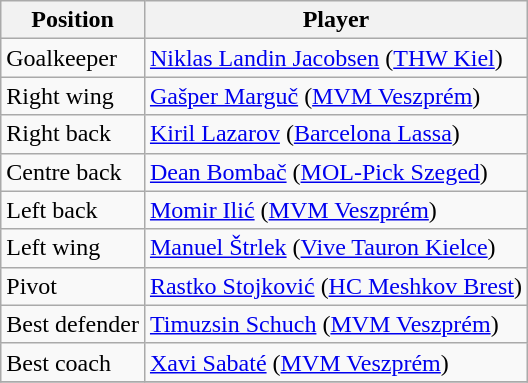<table class="wikitable">
<tr>
<th>Position</th>
<th>Player</th>
</tr>
<tr>
<td>Goalkeeper</td>
<td> <a href='#'>Niklas Landin Jacobsen</a> (<a href='#'>THW Kiel</a>)</td>
</tr>
<tr>
<td>Right wing</td>
<td> <a href='#'>Gašper Marguč</a> (<a href='#'>MVM Veszprém</a>)</td>
</tr>
<tr>
<td>Right back</td>
<td> <a href='#'>Kiril Lazarov</a> (<a href='#'>Barcelona Lassa</a>)</td>
</tr>
<tr>
<td>Centre back</td>
<td> <a href='#'>Dean Bombač</a> (<a href='#'>MOL-Pick Szeged</a>)</td>
</tr>
<tr>
<td>Left back</td>
<td> <a href='#'>Momir Ilić</a> (<a href='#'>MVM Veszprém</a>)</td>
</tr>
<tr>
<td>Left wing</td>
<td> <a href='#'>Manuel Štrlek</a> (<a href='#'>Vive Tauron Kielce</a>)</td>
</tr>
<tr>
<td>Pivot</td>
<td> <a href='#'>Rastko Stojković</a> (<a href='#'>HC Meshkov Brest</a>)</td>
</tr>
<tr>
<td>Best defender</td>
<td> <a href='#'>Timuzsin Schuch</a> (<a href='#'>MVM Veszprém</a>)</td>
</tr>
<tr>
<td>Best coach</td>
<td> <a href='#'>Xavi Sabaté</a> (<a href='#'>MVM Veszprém</a>)</td>
</tr>
<tr>
</tr>
</table>
